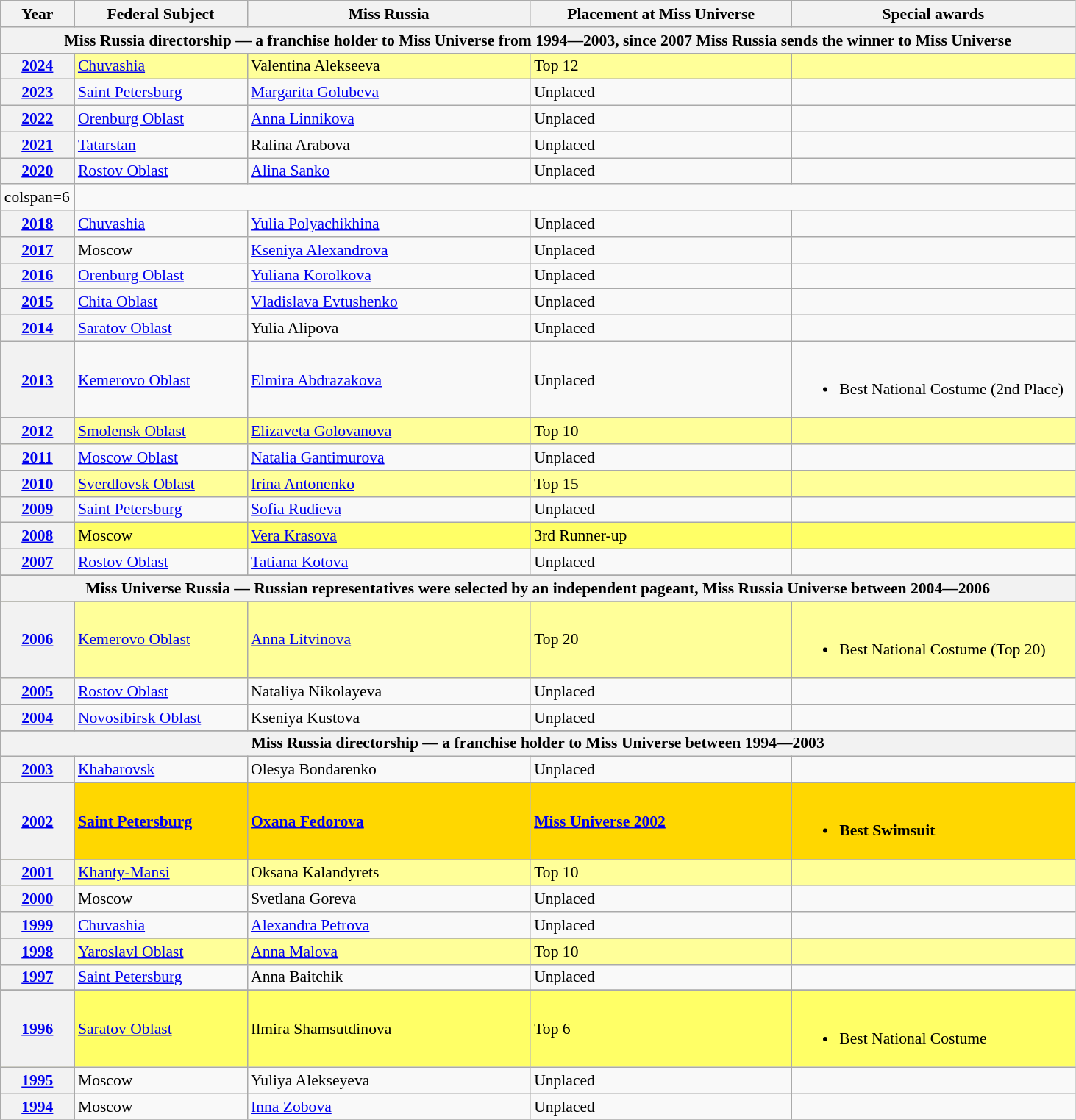<table class="wikitable " style="font-size: 90%;">
<tr>
<th width="60">Year</th>
<th width="150">Federal Subject</th>
<th width="250">Miss Russia</th>
<th width="230">Placement at Miss Universe</th>
<th width="250">Special awards</th>
</tr>
<tr>
<th colspan="6">Miss Russia directorship — a franchise holder to Miss Universe from 1994―2003, since 2007 Miss Russia sends the winner to Miss Universe</th>
</tr>
<tr>
</tr>
<tr style="background-color:#FFFF99; ">
<th><a href='#'>2024</a></th>
<td><a href='#'>Chuvashia</a></td>
<td>Valentina Alekseeva</td>
<td>Top 12</td>
<td></td>
</tr>
<tr>
<th><a href='#'>2023</a></th>
<td><a href='#'>Saint Petersburg</a></td>
<td><a href='#'>Margarita Golubeva</a></td>
<td>Unplaced</td>
<td></td>
</tr>
<tr>
<th><a href='#'>2022</a></th>
<td><a href='#'>Orenburg Oblast</a></td>
<td><a href='#'>Anna Linnikova</a></td>
<td>Unplaced</td>
<td></td>
</tr>
<tr>
<th><a href='#'>2021</a></th>
<td><a href='#'>Tatarstan</a></td>
<td>Ralina Arabova</td>
<td>Unplaced</td>
<td></td>
</tr>
<tr>
<th><a href='#'>2020</a></th>
<td><a href='#'>Rostov Oblast</a></td>
<td><a href='#'>Alina Sanko</a></td>
<td>Unplaced</td>
<td></td>
</tr>
<tr>
<td>colspan=6 </td>
</tr>
<tr>
<th><a href='#'>2018</a></th>
<td><a href='#'>Chuvashia</a></td>
<td><a href='#'>Yulia Polyachikhina</a></td>
<td>Unplaced</td>
<td></td>
</tr>
<tr>
<th><a href='#'>2017</a></th>
<td>Moscow</td>
<td><a href='#'>Kseniya Alexandrova</a></td>
<td>Unplaced</td>
<td></td>
</tr>
<tr>
<th><a href='#'>2016</a></th>
<td><a href='#'>Orenburg Oblast</a></td>
<td><a href='#'>Yuliana Korolkova</a></td>
<td>Unplaced</td>
<td></td>
</tr>
<tr>
<th><a href='#'>2015</a></th>
<td><a href='#'>Chita Oblast</a></td>
<td><a href='#'>Vladislava Evtushenko</a></td>
<td>Unplaced</td>
<td></td>
</tr>
<tr>
<th><a href='#'>2014</a></th>
<td><a href='#'>Saratov Oblast</a></td>
<td>Yulia Alipova</td>
<td>Unplaced</td>
<td></td>
</tr>
<tr>
<th><a href='#'>2013</a></th>
<td><a href='#'>Kemerovo Oblast</a></td>
<td><a href='#'>Elmira Abdrazakova</a></td>
<td>Unplaced</td>
<td align="left"><br><ul><li>Best National Costume (2nd Place)</li></ul></td>
</tr>
<tr>
</tr>
<tr style="background-color:#FFFF99;">
<th><a href='#'>2012</a></th>
<td><a href='#'>Smolensk Oblast</a></td>
<td><a href='#'>Elizaveta Golovanova</a></td>
<td>Top 10</td>
<td></td>
</tr>
<tr>
<th><a href='#'>2011</a></th>
<td><a href='#'>Moscow Oblast</a></td>
<td><a href='#'>Natalia Gantimurova</a></td>
<td>Unplaced</td>
<td></td>
</tr>
<tr style="background-color:#FFFF99;">
<th><a href='#'>2010</a></th>
<td><a href='#'>Sverdlovsk Oblast</a></td>
<td><a href='#'>Irina Antonenko</a></td>
<td>Top 15</td>
<td></td>
</tr>
<tr>
<th><a href='#'>2009</a></th>
<td><a href='#'>Saint Petersburg</a></td>
<td><a href='#'>Sofia Rudieva</a></td>
<td>Unplaced</td>
<td></td>
</tr>
<tr style="background-color:#FFFF66;">
<th><a href='#'>2008</a></th>
<td>Moscow</td>
<td><a href='#'>Vera Krasova</a></td>
<td>3rd Runner-up</td>
<td></td>
</tr>
<tr>
<th><a href='#'>2007</a></th>
<td><a href='#'>Rostov Oblast</a></td>
<td><a href='#'>Tatiana Kotova</a></td>
<td>Unplaced</td>
<td></td>
</tr>
<tr>
</tr>
<tr>
<th colspan="6">Miss Universe Russia ― Russian representatives were selected by an independent pageant, Miss Russia Universe between 2004―2006</th>
</tr>
<tr>
</tr>
<tr style="background-color:#FFFF99;">
<th><a href='#'>2006</a></th>
<td><a href='#'>Kemerovo Oblast</a></td>
<td><a href='#'>Anna Litvinova</a></td>
<td>Top 20</td>
<td align="left"><br><ul><li>Best National Costume (Top 20)</li></ul></td>
</tr>
<tr>
<th><a href='#'>2005</a></th>
<td><a href='#'>Rostov Oblast</a></td>
<td>Nataliya Nikolayeva</td>
<td>Unplaced</td>
<td></td>
</tr>
<tr>
<th><a href='#'>2004</a></th>
<td><a href='#'>Novosibirsk Oblast</a></td>
<td>Kseniya Kustova</td>
<td>Unplaced</td>
<td></td>
</tr>
<tr>
</tr>
<tr>
<th colspan="6">Miss Russia directorship — a franchise holder to Miss Universe between 1994―2003</th>
</tr>
<tr>
<th><a href='#'>2003</a></th>
<td><a href='#'>Khabarovsk</a></td>
<td>Olesya Bondarenko</td>
<td>Unplaced</td>
<td></td>
</tr>
<tr>
</tr>
<tr style="background-color:gold; font-weight: bold"">
<th><a href='#'>2002</a></th>
<td><a href='#'>Saint Petersburg</a></td>
<td><a href='#'>Oxana Fedorova</a></td>
<td><a href='#'>Miss Universe 2002</a></td>
<td align="left"><br><ul><li>Best Swimsuit</li></ul></td>
</tr>
<tr>
</tr>
<tr style="background-color:#FFFF99;">
<th><a href='#'>2001</a></th>
<td><a href='#'>Khanty-Mansi</a></td>
<td>Oksana Kalandyrets</td>
<td>Top 10</td>
<td></td>
</tr>
<tr>
<th><a href='#'>2000</a></th>
<td>Moscow</td>
<td>Svetlana Goreva</td>
<td>Unplaced</td>
<td></td>
</tr>
<tr>
<th><a href='#'>1999</a></th>
<td><a href='#'>Chuvashia</a></td>
<td><a href='#'>Alexandra Petrova</a></td>
<td>Unplaced</td>
<td></td>
</tr>
<tr>
</tr>
<tr style="background-color:#FFFF99;">
<th><a href='#'>1998</a></th>
<td><a href='#'>Yaroslavl Oblast</a></td>
<td><a href='#'>Anna Malova</a></td>
<td>Top 10</td>
<td></td>
</tr>
<tr>
<th><a href='#'>1997</a></th>
<td><a href='#'>Saint Petersburg</a></td>
<td>Anna Baitchik</td>
<td>Unplaced</td>
<td></td>
</tr>
<tr>
</tr>
<tr style="background-color:#FFFF66;">
<th><a href='#'>1996</a></th>
<td><a href='#'>Saratov Oblast</a></td>
<td>Ilmira Shamsutdinova</td>
<td>Top 6</td>
<td align="left"><br><ul><li>Best National Costume</li></ul></td>
</tr>
<tr>
<th><a href='#'>1995</a></th>
<td>Moscow</td>
<td>Yuliya Alekseyeva</td>
<td>Unplaced</td>
<td></td>
</tr>
<tr>
<th><a href='#'>1994</a></th>
<td>Moscow</td>
<td><a href='#'>Inna Zobova</a></td>
<td>Unplaced</td>
<td></td>
</tr>
<tr>
</tr>
</table>
